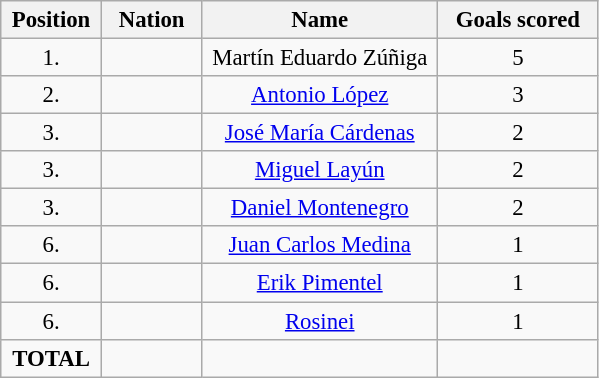<table class="wikitable" style="font-size: 95%; text-align: center;">
<tr>
<th width=60>Position</th>
<th width=60>Nation</th>
<th width=150>Name</th>
<th width=100>Goals scored</th>
</tr>
<tr>
<td>1.</td>
<td></td>
<td>Martín Eduardo Zúñiga</td>
<td>5</td>
</tr>
<tr>
<td>2.</td>
<td></td>
<td><a href='#'>Antonio López</a></td>
<td>3</td>
</tr>
<tr>
<td>3.</td>
<td></td>
<td><a href='#'>José María Cárdenas</a></td>
<td>2</td>
</tr>
<tr>
<td>3.</td>
<td></td>
<td><a href='#'>Miguel Layún</a></td>
<td>2</td>
</tr>
<tr>
<td>3.</td>
<td></td>
<td><a href='#'>Daniel Montenegro</a></td>
<td>2</td>
</tr>
<tr>
<td>6.</td>
<td></td>
<td><a href='#'>Juan Carlos Medina</a></td>
<td>1</td>
</tr>
<tr>
<td>6.</td>
<td></td>
<td><a href='#'>Erik Pimentel</a></td>
<td>1</td>
</tr>
<tr>
<td>6.</td>
<td></td>
<td><a href='#'>Rosinei</a></td>
<td>1</td>
</tr>
<tr>
<td><strong>TOTAL</strong></td>
<td></td>
<td></td>
<td></td>
</tr>
</table>
